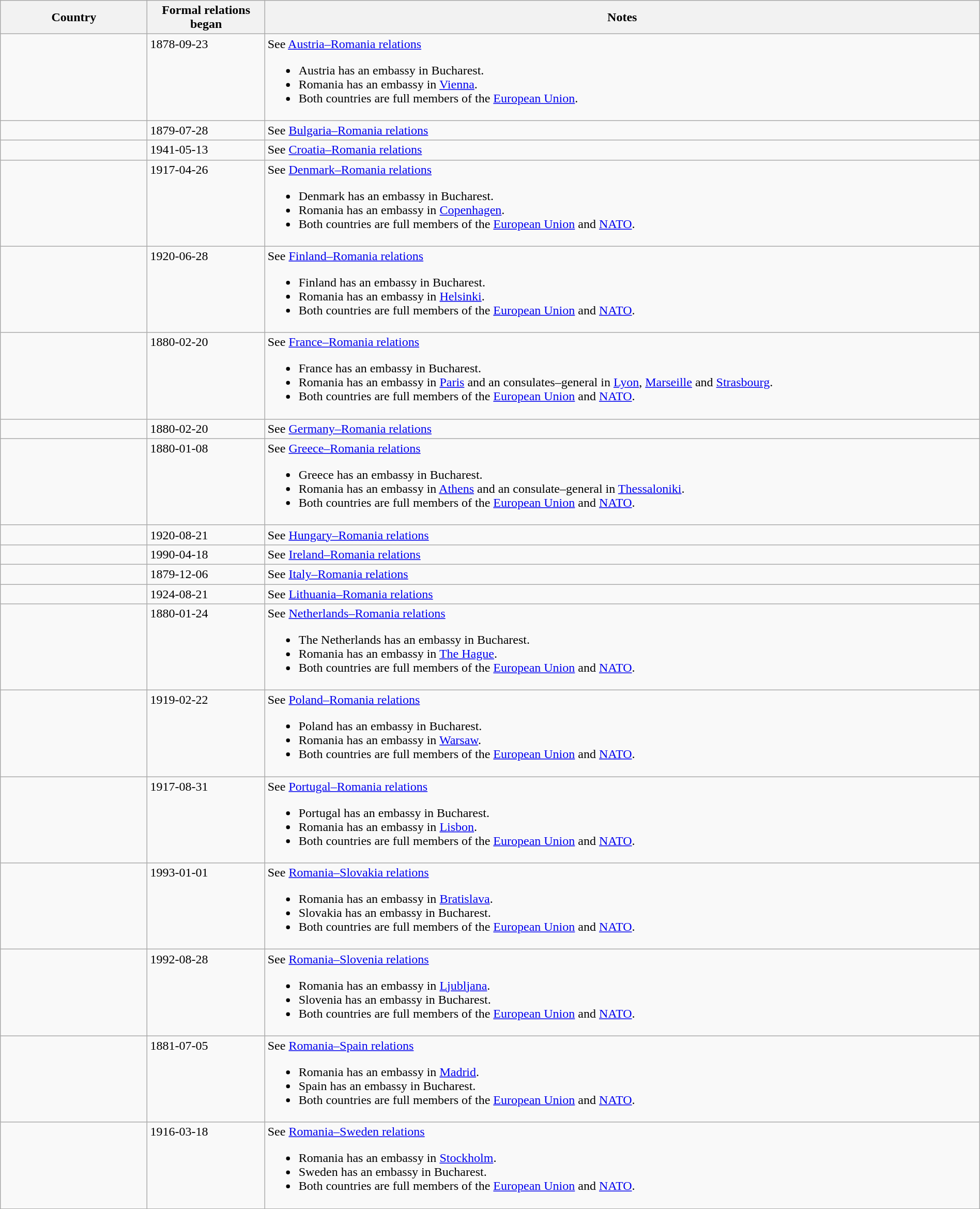<table class="wikitable sortable" style="width:100%; margin:auto;">
<tr>
<th style="width:15%;">Country</th>
<th style="width:12%;">Formal relations began</th>
<th>Notes</th>
</tr>
<tr valign="top">
<td></td>
<td>1878-09-23</td>
<td>See <a href='#'>Austria–Romania relations</a><br><ul><li>Austria has an embassy in Bucharest.</li><li>Romania has an embassy in <a href='#'>Vienna</a>.</li><li>Both countries are full members of the <a href='#'>European Union</a>.</li></ul></td>
</tr>
<tr valign="top">
<td></td>
<td>1879-07-28</td>
<td>See <a href='#'>Bulgaria–Romania relations</a></td>
</tr>
<tr valign="top">
<td></td>
<td>1941-05-13</td>
<td>See <a href='#'>Croatia–Romania relations</a></td>
</tr>
<tr valign="top">
<td></td>
<td>1917-04-26</td>
<td>See <a href='#'>Denmark–Romania relations</a><br><ul><li>Denmark has an embassy in Bucharest.</li><li>Romania has an embassy in <a href='#'>Copenhagen</a>.</li><li>Both countries are full members of the <a href='#'>European Union</a> and <a href='#'>NATO</a>.</li></ul></td>
</tr>
<tr valign="top">
<td></td>
<td>1920-06-28</td>
<td>See <a href='#'>Finland–Romania relations</a><br><ul><li>Finland has an embassy in Bucharest.</li><li>Romania has an embassy in <a href='#'>Helsinki</a>.</li><li>Both countries are full members of the <a href='#'>European Union</a> and <a href='#'>NATO</a>.</li></ul></td>
</tr>
<tr valign="top">
<td></td>
<td>1880-02-20</td>
<td>See <a href='#'>France–Romania relations</a><br><ul><li>France has an embassy in Bucharest.</li><li>Romania has an embassy in <a href='#'>Paris</a> and an consulates–general in <a href='#'>Lyon</a>, <a href='#'>Marseille</a> and <a href='#'>Strasbourg</a>.</li><li>Both countries are full members of the <a href='#'>European Union</a> and <a href='#'>NATO</a>.</li></ul></td>
</tr>
<tr valign="top">
<td></td>
<td>1880-02-20</td>
<td>See <a href='#'>Germany–Romania relations</a></td>
</tr>
<tr valign="top">
<td></td>
<td>1880-01-08</td>
<td>See <a href='#'>Greece–Romania relations</a><br><ul><li>Greece has an embassy in Bucharest.</li><li>Romania has an embassy in <a href='#'>Athens</a> and an consulate–general in <a href='#'>Thessaloniki</a>.</li><li>Both countries are full members of the <a href='#'>European Union</a> and <a href='#'>NATO</a>.</li></ul></td>
</tr>
<tr valign="top">
<td></td>
<td>1920-08-21</td>
<td>See <a href='#'>Hungary–Romania relations</a></td>
</tr>
<tr valign="top">
<td></td>
<td>1990-04-18</td>
<td>See <a href='#'>Ireland–Romania relations</a></td>
</tr>
<tr valign="top">
<td></td>
<td>1879-12-06</td>
<td>See <a href='#'>Italy–Romania relations</a></td>
</tr>
<tr valign="top">
<td></td>
<td>1924-08-21</td>
<td>See <a href='#'>Lithuania–Romania relations</a></td>
</tr>
<tr valign="top">
<td></td>
<td>1880-01-24</td>
<td>See <a href='#'>Netherlands–Romania relations</a><br><ul><li>The Netherlands has an embassy in Bucharest.</li><li>Romania has an embassy in <a href='#'>The Hague</a>.</li><li>Both countries are full members of the <a href='#'>European Union</a> and <a href='#'>NATO</a>.</li></ul></td>
</tr>
<tr valign="top">
<td></td>
<td>1919-02-22</td>
<td>See <a href='#'>Poland–Romania relations</a><br><ul><li>Poland has an embassy in Bucharest.</li><li>Romania has an embassy in <a href='#'>Warsaw</a>.</li><li>Both countries are full members of the <a href='#'>European Union</a> and <a href='#'>NATO</a>.</li></ul></td>
</tr>
<tr valign="top">
<td></td>
<td>1917-08-31</td>
<td>See <a href='#'>Portugal–Romania relations</a><br><ul><li>Portugal has an embassy in Bucharest.</li><li>Romania has an embassy in <a href='#'>Lisbon</a>.</li><li>Both countries are full members of the <a href='#'>European Union</a> and <a href='#'>NATO</a>.</li></ul></td>
</tr>
<tr valign="top">
<td></td>
<td>1993-01-01</td>
<td>See <a href='#'>Romania–Slovakia relations</a><br><ul><li>Romania has an embassy in <a href='#'>Bratislava</a>.</li><li>Slovakia has an embassy in Bucharest.</li><li>Both countries are full members of the <a href='#'>European Union</a> and <a href='#'>NATO</a>.</li></ul></td>
</tr>
<tr valign="top">
<td></td>
<td>1992-08-28</td>
<td>See <a href='#'>Romania–Slovenia relations</a><br><ul><li>Romania has an embassy in <a href='#'>Ljubljana</a>.</li><li>Slovenia has an embassy in Bucharest.</li><li>Both countries are full members of the <a href='#'>European Union</a> and <a href='#'>NATO</a>.</li></ul></td>
</tr>
<tr valign="top">
<td></td>
<td>1881-07-05</td>
<td>See <a href='#'>Romania–Spain relations</a><br><ul><li>Romania has an embassy in <a href='#'>Madrid</a>.</li><li>Spain has an embassy in Bucharest.</li><li>Both countries are full members of the <a href='#'>European Union</a> and <a href='#'>NATO</a>.</li></ul></td>
</tr>
<tr valign="top">
<td></td>
<td>1916-03-18</td>
<td>See <a href='#'>Romania–Sweden relations</a><br><ul><li>Romania has an embassy in <a href='#'>Stockholm</a>.</li><li>Sweden has an embassy in Bucharest.</li><li>Both countries are full members of the <a href='#'>European Union</a> and <a href='#'>NATO</a>.</li></ul></td>
</tr>
</table>
